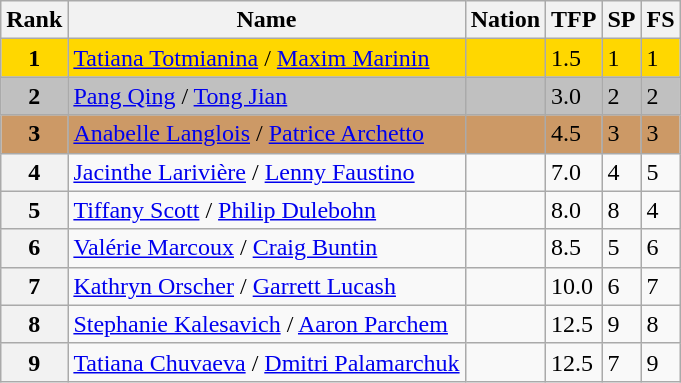<table class="wikitable">
<tr>
<th>Rank</th>
<th>Name</th>
<th>Nation</th>
<th>TFP</th>
<th>SP</th>
<th>FS</th>
</tr>
<tr bgcolor="gold">
<td align="center"><strong>1</strong></td>
<td><a href='#'>Tatiana Totmianina</a> / <a href='#'>Maxim Marinin</a></td>
<td></td>
<td>1.5</td>
<td>1</td>
<td>1</td>
</tr>
<tr bgcolor="silver">
<td align="center"><strong>2</strong></td>
<td><a href='#'>Pang Qing</a> / <a href='#'>Tong Jian</a></td>
<td></td>
<td>3.0</td>
<td>2</td>
<td>2</td>
</tr>
<tr bgcolor="cc9966">
<td align="center"><strong>3</strong></td>
<td><a href='#'>Anabelle Langlois</a> / <a href='#'>Patrice Archetto</a></td>
<td></td>
<td>4.5</td>
<td>3</td>
<td>3</td>
</tr>
<tr>
<th>4</th>
<td><a href='#'>Jacinthe Larivière</a> / <a href='#'>Lenny Faustino</a></td>
<td></td>
<td>7.0</td>
<td>4</td>
<td>5</td>
</tr>
<tr>
<th>5</th>
<td><a href='#'>Tiffany Scott</a> / <a href='#'>Philip Dulebohn</a></td>
<td></td>
<td>8.0</td>
<td>8</td>
<td>4</td>
</tr>
<tr>
<th>6</th>
<td><a href='#'>Valérie Marcoux</a> / <a href='#'>Craig Buntin</a></td>
<td></td>
<td>8.5</td>
<td>5</td>
<td>6</td>
</tr>
<tr>
<th>7</th>
<td><a href='#'>Kathryn Orscher</a> / <a href='#'>Garrett Lucash</a></td>
<td></td>
<td>10.0</td>
<td>6</td>
<td>7</td>
</tr>
<tr>
<th>8</th>
<td><a href='#'>Stephanie Kalesavich</a> / <a href='#'>Aaron Parchem</a></td>
<td></td>
<td>12.5</td>
<td>9</td>
<td>8</td>
</tr>
<tr>
<th>9</th>
<td><a href='#'>Tatiana Chuvaeva</a> / <a href='#'>Dmitri Palamarchuk</a></td>
<td></td>
<td>12.5</td>
<td>7</td>
<td>9</td>
</tr>
</table>
